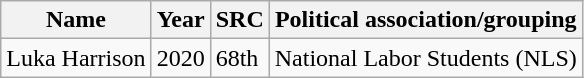<table class="wikitable mw-collapsible">
<tr>
<th>Name</th>
<th>Year</th>
<th>SRC</th>
<th>Political association/grouping</th>
</tr>
<tr>
<td>Luka Harrison</td>
<td>2020</td>
<td>68th</td>
<td>National Labor Students (NLS)</td>
</tr>
</table>
